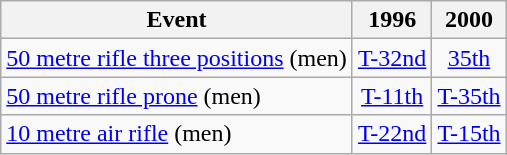<table class="wikitable" style="text-align: center">
<tr>
<th>Event</th>
<th>1996</th>
<th>2000</th>
</tr>
<tr>
<td align=left><a href='#'>50 metre rifle three positions</a> (men)</td>
<td><a href='#'>T-32nd</a></td>
<td><a href='#'>35th</a></td>
</tr>
<tr>
<td align=left><a href='#'>50 metre rifle prone</a> (men)</td>
<td><a href='#'>T-11th</a></td>
<td><a href='#'>T-35th</a></td>
</tr>
<tr>
<td align=left><a href='#'>10 metre air rifle</a> (men)</td>
<td><a href='#'>T-22nd</a></td>
<td><a href='#'>T-15th</a></td>
</tr>
</table>
